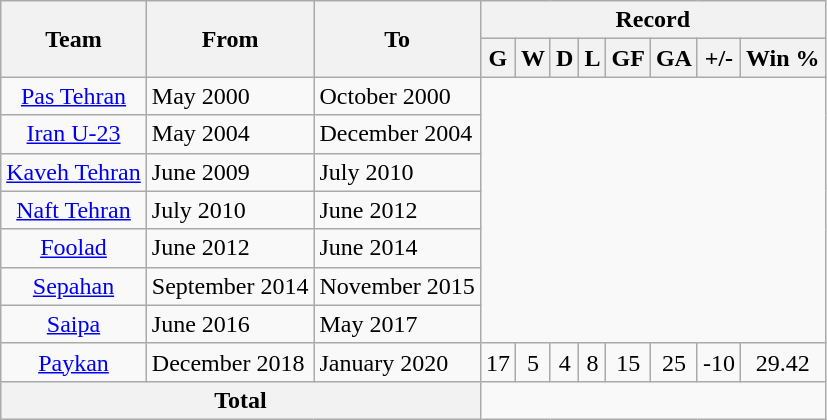<table class="wikitable" style="text-align: center">
<tr>
<th rowspan="2">Team</th>
<th rowspan="2">From</th>
<th rowspan="2">To</th>
<th colspan="8">Record</th>
</tr>
<tr>
<th>G</th>
<th>W</th>
<th>D</th>
<th>L</th>
<th>GF</th>
<th>GA</th>
<th>+/-</th>
<th>Win %</th>
</tr>
<tr>
<td><a href='#'>Pas Tehran</a> </td>
<td align="left">May 2000</td>
<td align="left">October 2000<br></td>
</tr>
<tr>
<td><a href='#'>Iran U-23</a> </td>
<td align="left">May 2004</td>
<td align="left">December 2004<br></td>
</tr>
<tr>
<td><a href='#'>Kaveh Tehran</a></td>
<td align="left">June 2009</td>
<td align="left">July 2010<br></td>
</tr>
<tr>
<td><a href='#'>Naft Tehran</a></td>
<td align="left">July 2010</td>
<td align="left">June 2012<br></td>
</tr>
<tr>
<td><a href='#'>Foolad</a></td>
<td align="left">June 2012</td>
<td align="left">June 2014<br></td>
</tr>
<tr>
<td><a href='#'>Sepahan</a></td>
<td align="left">September 2014</td>
<td align="left">November 2015<br></td>
</tr>
<tr>
<td><a href='#'>Saipa</a></td>
<td align="left">June 2016</td>
<td align="left">May 2017<br></td>
</tr>
<tr>
<td><a href='#'>Paykan</a></td>
<td align="left">December 2018</td>
<td align="left">January 2020</td>
<td style="text-align:center">17</td>
<td style="text-align:center">5</td>
<td style="text-align:center">4</td>
<td style="text-align:center">8</td>
<td style="text-align:center">15</td>
<td style="text-align:center">25</td>
<td style="text-align:center">-10</td>
<td>29.42</td>
</tr>
<tr>
<th colspan="3">Total<br></th>
</tr>
</table>
